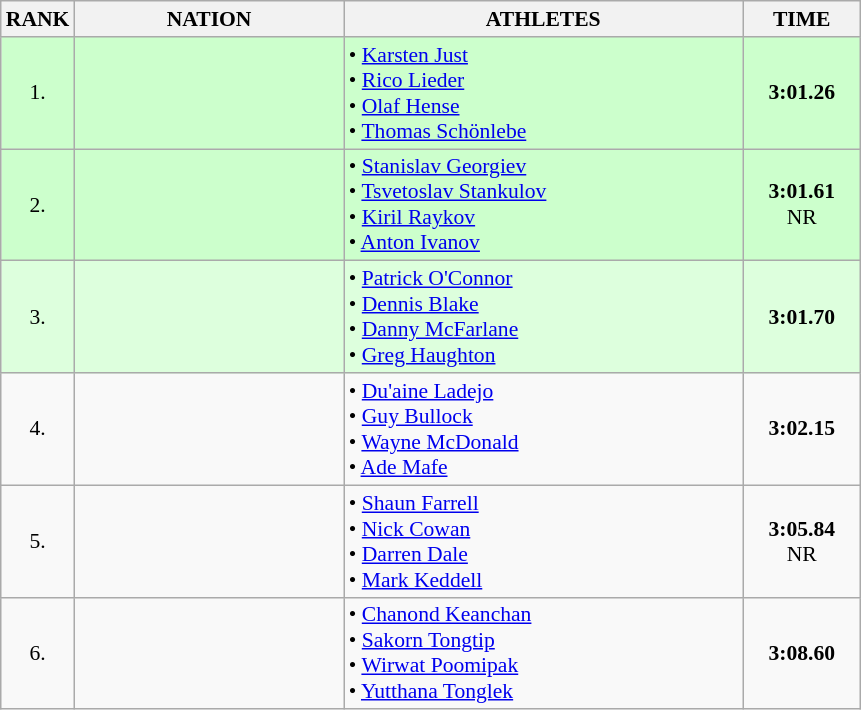<table class="wikitable" style="border-collapse: collapse; font-size: 90%;">
<tr>
<th>RANK</th>
<th style="width: 12em">NATION</th>
<th style="width: 18em">ATHLETES</th>
<th style="width: 5em">TIME</th>
</tr>
<tr style="background:#ccffcc;">
<td align="center">1.</td>
<td align="center"></td>
<td>• <a href='#'>Karsten Just</a><br>• <a href='#'>Rico Lieder</a><br>• <a href='#'>Olaf Hense</a><br>• <a href='#'>Thomas Schönlebe</a></td>
<td align="center"><strong>3:01.26</strong></td>
</tr>
<tr style="background:#ccffcc;">
<td align="center">2.</td>
<td align="center"></td>
<td>• <a href='#'>Stanislav Georgiev</a><br>• <a href='#'>Tsvetoslav Stankulov</a><br>• <a href='#'>Kiril Raykov</a><br>• <a href='#'>Anton Ivanov</a></td>
<td align="center"><strong>3:01.61</strong><br>NR</td>
</tr>
<tr style="background:#ddffdd;">
<td align="center">3.</td>
<td align="center"></td>
<td>• <a href='#'>Patrick O'Connor</a><br>• <a href='#'>Dennis Blake</a><br>• <a href='#'>Danny McFarlane</a><br>• <a href='#'>Greg Haughton</a></td>
<td align="center"><strong>3:01.70</strong></td>
</tr>
<tr>
<td align="center">4.</td>
<td align="center"></td>
<td>• <a href='#'>Du'aine Ladejo</a><br>• <a href='#'>Guy Bullock</a><br>• <a href='#'>Wayne McDonald</a><br>• <a href='#'>Ade Mafe</a></td>
<td align="center"><strong>3:02.15</strong></td>
</tr>
<tr>
<td align="center">5.</td>
<td align="center"></td>
<td>• <a href='#'>Shaun Farrell</a><br>• <a href='#'>Nick Cowan</a><br>• <a href='#'>Darren Dale</a><br>• <a href='#'>Mark Keddell</a></td>
<td align="center"><strong>3:05.84</strong><br>NR</td>
</tr>
<tr>
<td align="center">6.</td>
<td align="center"></td>
<td>• <a href='#'>Chanond Keanchan</a><br>• <a href='#'>Sakorn Tongtip</a><br>• <a href='#'>Wirwat Poomipak</a><br>• <a href='#'>Yutthana Tonglek</a></td>
<td align="center"><strong>3:08.60</strong></td>
</tr>
</table>
